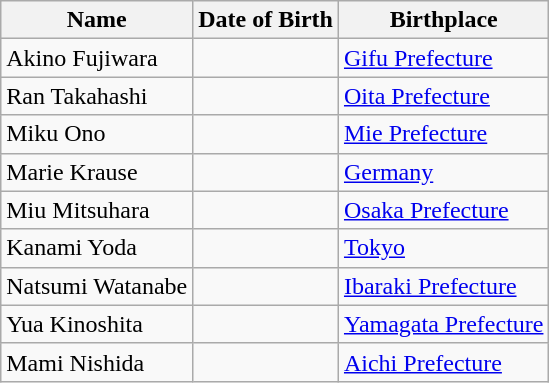<table class="wikitable">
<tr>
<th>Name</th>
<th>Date of Birth</th>
<th>Birthplace</th>
</tr>
<tr>
<td>Akino Fujiwara</td>
<td></td>
<td><a href='#'>Gifu Prefecture</a></td>
</tr>
<tr>
<td>Ran Takahashi</td>
<td></td>
<td><a href='#'>Oita Prefecture</a></td>
</tr>
<tr>
<td>Miku Ono</td>
<td></td>
<td><a href='#'>Mie Prefecture</a></td>
</tr>
<tr>
<td>Marie Krause</td>
<td></td>
<td><a href='#'>Germany</a></td>
</tr>
<tr>
<td>Miu Mitsuhara</td>
<td></td>
<td><a href='#'>Osaka Prefecture</a></td>
</tr>
<tr>
<td>Kanami Yoda</td>
<td></td>
<td><a href='#'>Tokyo</a></td>
</tr>
<tr>
<td>Natsumi Watanabe</td>
<td></td>
<td><a href='#'>Ibaraki Prefecture</a></td>
</tr>
<tr>
<td>Yua Kinoshita</td>
<td></td>
<td><a href='#'>Yamagata Prefecture</a></td>
</tr>
<tr>
<td>Mami Nishida</td>
<td></td>
<td><a href='#'>Aichi Prefecture</a></td>
</tr>
</table>
